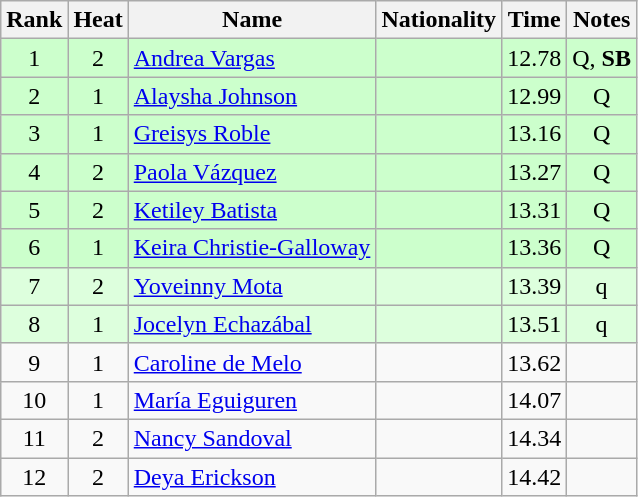<table class="wikitable sortable" style="text-align:center">
<tr>
<th>Rank</th>
<th>Heat</th>
<th>Name</th>
<th>Nationality</th>
<th>Time</th>
<th>Notes</th>
</tr>
<tr bgcolor=ccffcc>
<td>1</td>
<td>2</td>
<td align=left><a href='#'>Andrea Vargas</a></td>
<td align=left></td>
<td>12.78</td>
<td>Q, <strong>SB</strong></td>
</tr>
<tr bgcolor=ccffcc>
<td>2</td>
<td>1</td>
<td align=left><a href='#'>Alaysha Johnson</a></td>
<td align=left></td>
<td>12.99</td>
<td>Q</td>
</tr>
<tr bgcolor=ccffcc>
<td>3</td>
<td>1</td>
<td align=left><a href='#'>Greisys Roble</a></td>
<td align=left></td>
<td>13.16</td>
<td>Q</td>
</tr>
<tr bgcolor=ccffcc>
<td>4</td>
<td>2</td>
<td align=left><a href='#'>Paola Vázquez</a></td>
<td align=left></td>
<td>13.27</td>
<td>Q</td>
</tr>
<tr bgcolor=ccffcc>
<td>5</td>
<td>2</td>
<td align=left><a href='#'>Ketiley Batista</a></td>
<td align=left></td>
<td>13.31</td>
<td>Q</td>
</tr>
<tr bgcolor=ccffcc>
<td>6</td>
<td>1</td>
<td align=left><a href='#'>Keira Christie-Galloway</a></td>
<td align=left></td>
<td>13.36</td>
<td>Q</td>
</tr>
<tr bgcolor=ddffdd>
<td>7</td>
<td>2</td>
<td align=left><a href='#'>Yoveinny Mota</a></td>
<td align=left></td>
<td>13.39</td>
<td>q</td>
</tr>
<tr bgcolor=ddffdd>
<td>8</td>
<td>1</td>
<td align=left><a href='#'>Jocelyn Echazábal</a></td>
<td align=left></td>
<td>13.51</td>
<td>q</td>
</tr>
<tr>
<td>9</td>
<td>1</td>
<td align=left><a href='#'>Caroline de Melo</a></td>
<td align=left></td>
<td>13.62</td>
<td></td>
</tr>
<tr>
<td>10</td>
<td>1</td>
<td align=left><a href='#'>María Eguiguren</a></td>
<td align=left></td>
<td>14.07</td>
<td></td>
</tr>
<tr>
<td>11</td>
<td>2</td>
<td align=left><a href='#'>Nancy Sandoval</a></td>
<td align=left></td>
<td>14.34</td>
<td></td>
</tr>
<tr>
<td>12</td>
<td>2</td>
<td align=left><a href='#'>Deya Erickson</a></td>
<td align=left></td>
<td>14.42</td>
<td></td>
</tr>
</table>
